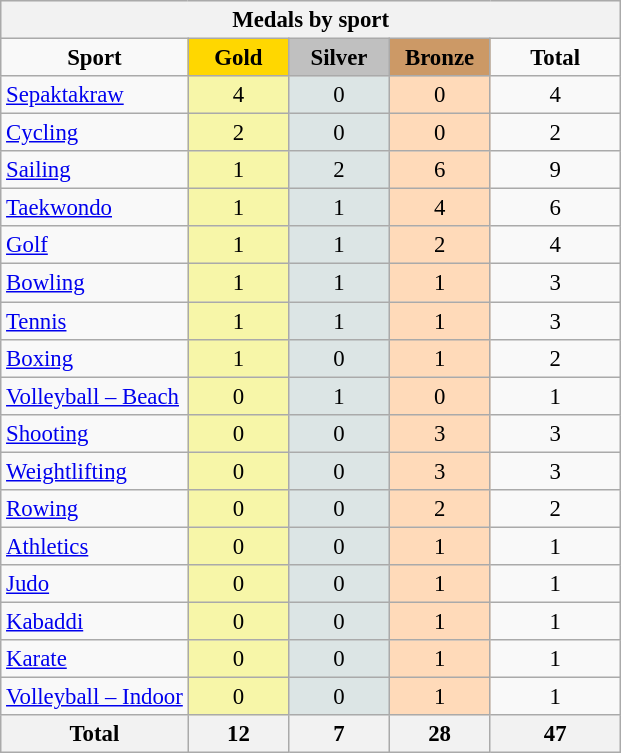<table class="wikitable" style="font-size:95%; text-align:center;">
<tr style="background:#efefef;">
<th colspan=5>Medals by sport</th>
</tr>
<tr>
<td><strong>Sport</strong></td>
<td width=60 style="background:gold;"><strong>Gold </strong></td>
<td width=60 style="background:silver;"><strong>Silver </strong></td>
<td width=60 style="background:#c96;"><strong>Bronze </strong></td>
<td width=80><strong>Total</strong></td>
</tr>
<tr>
<td align=left> <a href='#'>Sepaktakraw</a></td>
<td style="background:#F7F6A8;">4</td>
<td style="background:#DCE5E5;">0</td>
<td style="background:#FFDAB9;">0</td>
<td>4</td>
</tr>
<tr>
<td align=left> <a href='#'>Cycling</a></td>
<td style="background:#F7F6A8;">2</td>
<td style="background:#DCE5E5;">0</td>
<td style="background:#FFDAB9;">0</td>
<td>2</td>
</tr>
<tr>
<td align=left> <a href='#'>Sailing</a></td>
<td style="background:#F7F6A8;">1</td>
<td style="background:#DCE5E5;">2</td>
<td style="background:#FFDAB9;">6</td>
<td>9</td>
</tr>
<tr>
<td align=left> <a href='#'>Taekwondo</a></td>
<td style="background:#F7F6A8;">1</td>
<td style="background:#DCE5E5;">1</td>
<td style="background:#FFDAB9;">4</td>
<td>6</td>
</tr>
<tr>
<td align=left> <a href='#'>Golf</a></td>
<td style="background:#F7F6A8;">1</td>
<td style="background:#DCE5E5;">1</td>
<td style="background:#FFDAB9;">2</td>
<td>4</td>
</tr>
<tr>
<td align=left> <a href='#'>Bowling</a></td>
<td style="background:#F7F6A8;">1</td>
<td style="background:#DCE5E5;">1</td>
<td style="background:#FFDAB9;">1</td>
<td>3</td>
</tr>
<tr>
<td align=left> <a href='#'>Tennis</a></td>
<td style="background:#F7F6A8;">1</td>
<td style="background:#DCE5E5;">1</td>
<td style="background:#FFDAB9;">1</td>
<td>3</td>
</tr>
<tr>
<td align=left> <a href='#'>Boxing</a></td>
<td style="background:#F7F6A8;">1</td>
<td style="background:#DCE5E5;">0</td>
<td style="background:#FFDAB9;">1</td>
<td>2</td>
</tr>
<tr>
<td align=left> <a href='#'>Volleyball – Beach</a></td>
<td style="background:#F7F6A8;">0</td>
<td style="background:#DCE5E5;">1</td>
<td style="background:#FFDAB9;">0</td>
<td>1</td>
</tr>
<tr>
<td align=left> <a href='#'>Shooting</a></td>
<td style="background:#F7F6A8;">0</td>
<td style="background:#DCE5E5;">0</td>
<td style="background:#FFDAB9;">3</td>
<td>3</td>
</tr>
<tr>
<td align=left> <a href='#'>Weightlifting</a></td>
<td style="background:#F7F6A8;">0</td>
<td style="background:#DCE5E5;">0</td>
<td style="background:#FFDAB9;">3</td>
<td>3</td>
</tr>
<tr>
<td align=left> <a href='#'>Rowing</a></td>
<td style="background:#F7F6A8;">0</td>
<td style="background:#DCE5E5;">0</td>
<td style="background:#FFDAB9;">2</td>
<td>2</td>
</tr>
<tr>
<td align=left> <a href='#'>Athletics</a></td>
<td style="background:#F7F6A8;">0</td>
<td style="background:#DCE5E5;">0</td>
<td style="background:#FFDAB9;">1</td>
<td>1</td>
</tr>
<tr>
<td align=left> <a href='#'>Judo</a></td>
<td style="background:#F7F6A8;">0</td>
<td style="background:#DCE5E5;">0</td>
<td style="background:#FFDAB9;">1</td>
<td>1</td>
</tr>
<tr>
<td align=left> <a href='#'>Kabaddi</a></td>
<td style="background:#F7F6A8;">0</td>
<td style="background:#DCE5E5;">0</td>
<td style="background:#FFDAB9;">1</td>
<td>1</td>
</tr>
<tr>
<td align=left> <a href='#'>Karate</a></td>
<td style="background:#F7F6A8;">0</td>
<td style="background:#DCE5E5;">0</td>
<td style="background:#FFDAB9;">1</td>
<td>1</td>
</tr>
<tr>
<td align=left> <a href='#'>Volleyball – Indoor</a></td>
<td style="background:#F7F6A8;">0</td>
<td style="background:#DCE5E5;">0</td>
<td style="background:#FFDAB9;">1</td>
<td>1</td>
</tr>
<tr>
<th>Total</th>
<th>12</th>
<th>7</th>
<th>28</th>
<th>47</th>
</tr>
</table>
